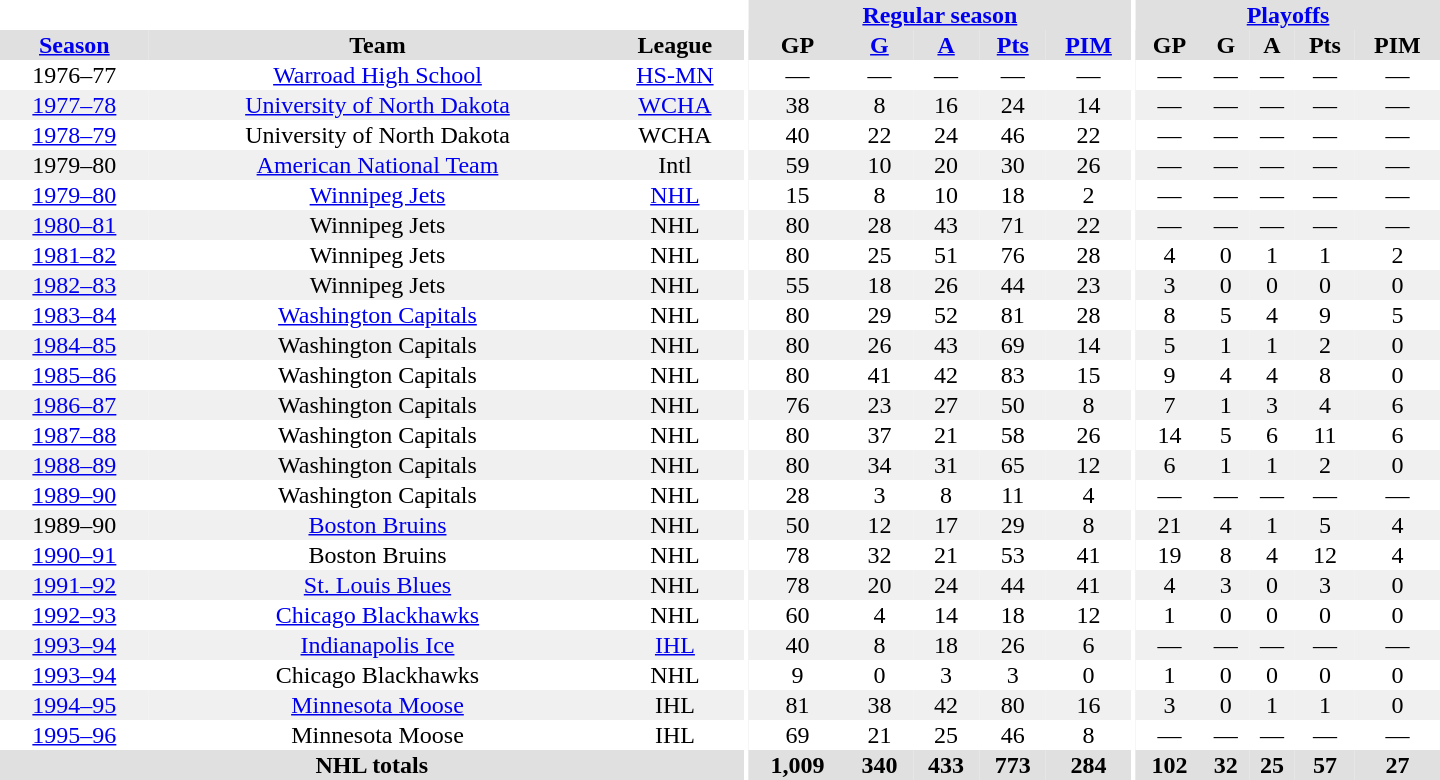<table border="0" cellpadding="1" cellspacing="0" style="text-align:center; width:60em">
<tr bgcolor="#e0e0e0">
<th colspan="3" bgcolor="#ffffff"></th>
<th rowspan="100" bgcolor="#ffffff"></th>
<th colspan="5"><a href='#'>Regular season</a></th>
<th rowspan="100" bgcolor="#ffffff"></th>
<th colspan="5"><a href='#'>Playoffs</a></th>
</tr>
<tr bgcolor="#e0e0e0">
<th><a href='#'>Season</a></th>
<th>Team</th>
<th>League</th>
<th>GP</th>
<th><a href='#'>G</a></th>
<th><a href='#'>A</a></th>
<th><a href='#'>Pts</a></th>
<th><a href='#'>PIM</a></th>
<th>GP</th>
<th>G</th>
<th>A</th>
<th>Pts</th>
<th>PIM</th>
</tr>
<tr>
<td>1976–77</td>
<td><a href='#'>Warroad High School</a></td>
<td><a href='#'>HS-MN</a></td>
<td>—</td>
<td>—</td>
<td>—</td>
<td>—</td>
<td>—</td>
<td>—</td>
<td>—</td>
<td>—</td>
<td>—</td>
<td>—</td>
</tr>
<tr bgcolor="#f0f0f0">
<td><a href='#'>1977–78</a></td>
<td><a href='#'>University of North Dakota</a></td>
<td><a href='#'>WCHA</a></td>
<td>38</td>
<td>8</td>
<td>16</td>
<td>24</td>
<td>14</td>
<td>—</td>
<td>—</td>
<td>—</td>
<td>—</td>
<td>—</td>
</tr>
<tr>
<td><a href='#'>1978–79</a></td>
<td>University of North Dakota</td>
<td>WCHA</td>
<td>40</td>
<td>22</td>
<td>24</td>
<td>46</td>
<td>22</td>
<td>—</td>
<td>—</td>
<td>—</td>
<td>—</td>
<td>—</td>
</tr>
<tr bgcolor="#f0f0f0">
<td>1979–80</td>
<td><a href='#'>American National Team</a></td>
<td>Intl</td>
<td>59</td>
<td>10</td>
<td>20</td>
<td>30</td>
<td>26</td>
<td>—</td>
<td>—</td>
<td>—</td>
<td>—</td>
<td>—</td>
</tr>
<tr>
<td><a href='#'>1979–80</a></td>
<td><a href='#'>Winnipeg Jets</a></td>
<td><a href='#'>NHL</a></td>
<td>15</td>
<td>8</td>
<td>10</td>
<td>18</td>
<td>2</td>
<td>—</td>
<td>—</td>
<td>—</td>
<td>—</td>
<td>—</td>
</tr>
<tr bgcolor="#f0f0f0">
<td><a href='#'>1980–81</a></td>
<td>Winnipeg Jets</td>
<td>NHL</td>
<td>80</td>
<td>28</td>
<td>43</td>
<td>71</td>
<td>22</td>
<td>—</td>
<td>—</td>
<td>—</td>
<td>—</td>
<td>—</td>
</tr>
<tr>
<td><a href='#'>1981–82</a></td>
<td>Winnipeg Jets</td>
<td>NHL</td>
<td>80</td>
<td>25</td>
<td>51</td>
<td>76</td>
<td>28</td>
<td>4</td>
<td>0</td>
<td>1</td>
<td>1</td>
<td>2</td>
</tr>
<tr bgcolor="#f0f0f0">
<td><a href='#'>1982–83</a></td>
<td>Winnipeg Jets</td>
<td>NHL</td>
<td>55</td>
<td>18</td>
<td>26</td>
<td>44</td>
<td>23</td>
<td>3</td>
<td>0</td>
<td>0</td>
<td>0</td>
<td>0</td>
</tr>
<tr>
<td><a href='#'>1983–84</a></td>
<td><a href='#'>Washington Capitals</a></td>
<td>NHL</td>
<td>80</td>
<td>29</td>
<td>52</td>
<td>81</td>
<td>28</td>
<td>8</td>
<td>5</td>
<td>4</td>
<td>9</td>
<td>5</td>
</tr>
<tr bgcolor="#f0f0f0">
<td><a href='#'>1984–85</a></td>
<td>Washington Capitals</td>
<td>NHL</td>
<td>80</td>
<td>26</td>
<td>43</td>
<td>69</td>
<td>14</td>
<td>5</td>
<td>1</td>
<td>1</td>
<td>2</td>
<td>0</td>
</tr>
<tr>
<td><a href='#'>1985–86</a></td>
<td>Washington Capitals</td>
<td>NHL</td>
<td>80</td>
<td>41</td>
<td>42</td>
<td>83</td>
<td>15</td>
<td>9</td>
<td>4</td>
<td>4</td>
<td>8</td>
<td>0</td>
</tr>
<tr bgcolor="#f0f0f0">
<td><a href='#'>1986–87</a></td>
<td>Washington Capitals</td>
<td>NHL</td>
<td>76</td>
<td>23</td>
<td>27</td>
<td>50</td>
<td>8</td>
<td>7</td>
<td>1</td>
<td>3</td>
<td>4</td>
<td>6</td>
</tr>
<tr>
<td><a href='#'>1987–88</a></td>
<td>Washington Capitals</td>
<td>NHL</td>
<td>80</td>
<td>37</td>
<td>21</td>
<td>58</td>
<td>26</td>
<td>14</td>
<td>5</td>
<td>6</td>
<td>11</td>
<td>6</td>
</tr>
<tr bgcolor="#f0f0f0">
<td><a href='#'>1988–89</a></td>
<td>Washington Capitals</td>
<td>NHL</td>
<td>80</td>
<td>34</td>
<td>31</td>
<td>65</td>
<td>12</td>
<td>6</td>
<td>1</td>
<td>1</td>
<td>2</td>
<td>0</td>
</tr>
<tr>
<td><a href='#'>1989–90</a></td>
<td>Washington Capitals</td>
<td>NHL</td>
<td>28</td>
<td>3</td>
<td>8</td>
<td>11</td>
<td>4</td>
<td>—</td>
<td>—</td>
<td>—</td>
<td>—</td>
<td>—</td>
</tr>
<tr bgcolor="#f0f0f0">
<td>1989–90</td>
<td><a href='#'>Boston Bruins</a></td>
<td>NHL</td>
<td>50</td>
<td>12</td>
<td>17</td>
<td>29</td>
<td>8</td>
<td>21</td>
<td>4</td>
<td>1</td>
<td>5</td>
<td>4</td>
</tr>
<tr>
<td><a href='#'>1990–91</a></td>
<td>Boston Bruins</td>
<td>NHL</td>
<td>78</td>
<td>32</td>
<td>21</td>
<td>53</td>
<td>41</td>
<td>19</td>
<td>8</td>
<td>4</td>
<td>12</td>
<td>4</td>
</tr>
<tr bgcolor="#f0f0f0">
<td><a href='#'>1991–92</a></td>
<td><a href='#'>St. Louis Blues</a></td>
<td>NHL</td>
<td>78</td>
<td>20</td>
<td>24</td>
<td>44</td>
<td>41</td>
<td>4</td>
<td>3</td>
<td>0</td>
<td>3</td>
<td>0</td>
</tr>
<tr>
<td><a href='#'>1992–93</a></td>
<td><a href='#'>Chicago Blackhawks</a></td>
<td>NHL</td>
<td>60</td>
<td>4</td>
<td>14</td>
<td>18</td>
<td>12</td>
<td>1</td>
<td>0</td>
<td>0</td>
<td>0</td>
<td>0</td>
</tr>
<tr bgcolor="#f0f0f0">
<td><a href='#'>1993–94</a></td>
<td><a href='#'>Indianapolis Ice</a></td>
<td><a href='#'>IHL</a></td>
<td>40</td>
<td>8</td>
<td>18</td>
<td>26</td>
<td>6</td>
<td>—</td>
<td>—</td>
<td>—</td>
<td>—</td>
<td>—</td>
</tr>
<tr>
<td><a href='#'>1993–94</a></td>
<td>Chicago Blackhawks</td>
<td>NHL</td>
<td>9</td>
<td>0</td>
<td>3</td>
<td>3</td>
<td>0</td>
<td>1</td>
<td>0</td>
<td>0</td>
<td>0</td>
<td>0</td>
</tr>
<tr bgcolor="#f0f0f0">
<td><a href='#'>1994–95</a></td>
<td><a href='#'>Minnesota Moose</a></td>
<td>IHL</td>
<td>81</td>
<td>38</td>
<td>42</td>
<td>80</td>
<td>16</td>
<td>3</td>
<td>0</td>
<td>1</td>
<td>1</td>
<td>0</td>
</tr>
<tr>
<td><a href='#'>1995–96</a></td>
<td>Minnesota Moose</td>
<td>IHL</td>
<td>69</td>
<td>21</td>
<td>25</td>
<td>46</td>
<td>8</td>
<td>—</td>
<td>—</td>
<td>—</td>
<td>—</td>
<td>—</td>
</tr>
<tr bgcolor="#e0e0e0">
<th colspan="3">NHL totals</th>
<th>1,009</th>
<th>340</th>
<th>433</th>
<th>773</th>
<th>284</th>
<th>102</th>
<th>32</th>
<th>25</th>
<th>57</th>
<th>27</th>
</tr>
</table>
